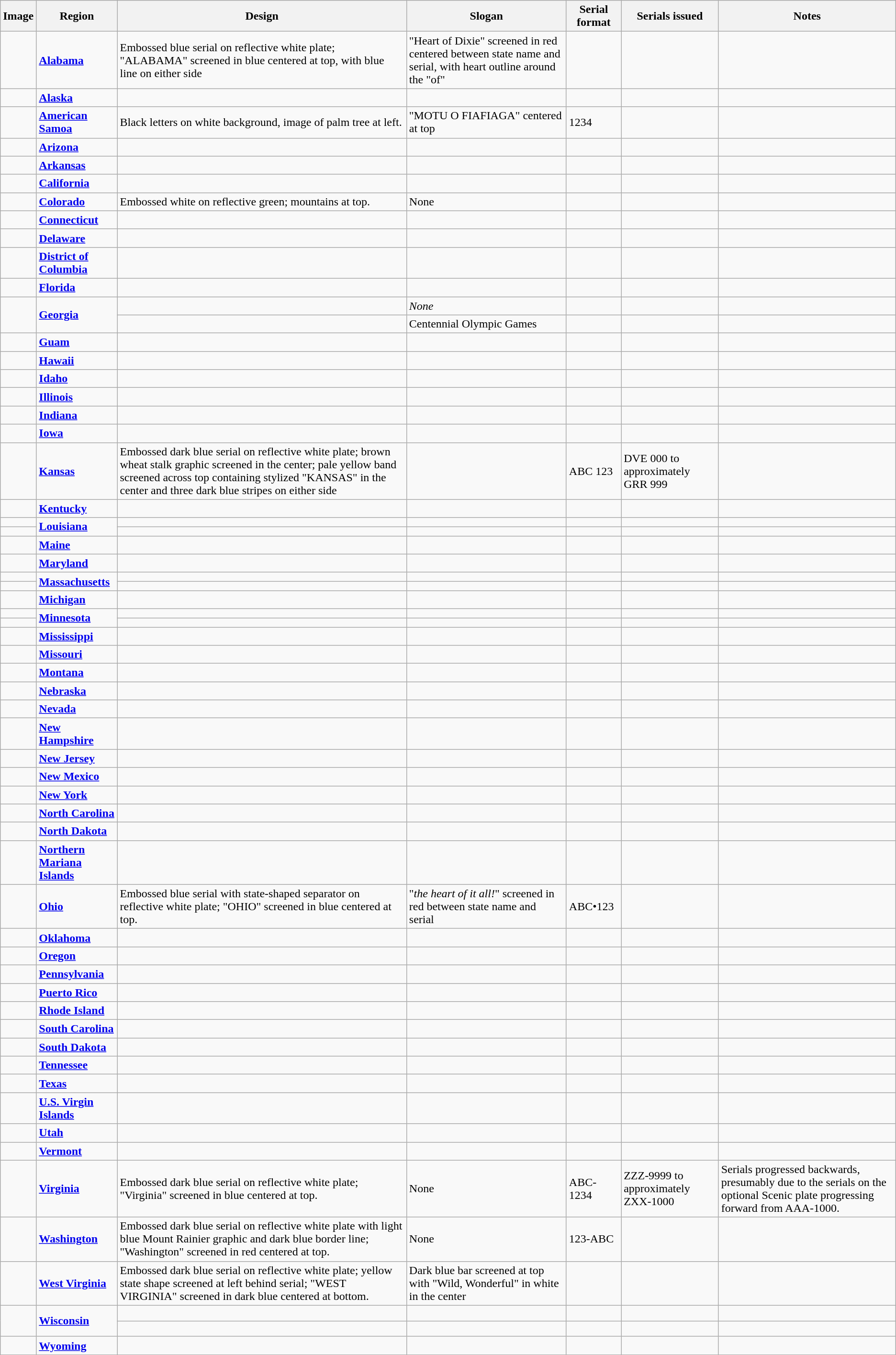<table class="wikitable">
<tr>
<th>Image</th>
<th>Region</th>
<th>Design</th>
<th>Slogan</th>
<th>Serial format</th>
<th>Serials issued</th>
<th>Notes</th>
</tr>
<tr>
<td></td>
<td><strong><a href='#'>Alabama</a></strong></td>
<td>Embossed blue serial on reflective white plate; "ALABAMA" screened in blue centered at top, with blue line on either side</td>
<td>"Heart of Dixie" screened in red centered between state name and serial, with heart outline around the "of"</td>
<td></td>
<td></td>
<td></td>
</tr>
<tr>
<td></td>
<td><strong><a href='#'>Alaska</a></strong></td>
<td></td>
<td></td>
<td></td>
<td></td>
<td></td>
</tr>
<tr>
<td></td>
<td><strong><a href='#'>American Samoa</a></strong></td>
<td>Black letters on white background, image of palm tree at left.</td>
<td>"MOTU O FIAFIAGA" centered at top</td>
<td>1234</td>
<td></td>
<td></td>
</tr>
<tr>
<td></td>
<td><strong><a href='#'>Arizona</a></strong></td>
<td></td>
<td></td>
<td></td>
<td></td>
<td></td>
</tr>
<tr>
<td></td>
<td><strong><a href='#'>Arkansas</a></strong></td>
<td></td>
<td></td>
<td></td>
<td></td>
<td></td>
</tr>
<tr>
<td></td>
<td><strong><a href='#'>California</a></strong></td>
<td></td>
<td></td>
<td></td>
<td></td>
<td></td>
</tr>
<tr>
<td></td>
<td><strong><a href='#'>Colorado</a></strong></td>
<td>Embossed white on reflective green; mountains at top.</td>
<td>None</td>
<td></td>
<td></td>
<td></td>
</tr>
<tr>
<td></td>
<td><strong><a href='#'>Connecticut</a></strong></td>
<td></td>
<td></td>
<td></td>
<td></td>
<td></td>
</tr>
<tr>
<td></td>
<td><strong><a href='#'>Delaware</a></strong></td>
<td></td>
<td></td>
<td></td>
<td></td>
<td></td>
</tr>
<tr>
<td></td>
<td><strong><a href='#'>District of<br>Columbia</a></strong></td>
<td></td>
<td></td>
<td></td>
<td></td>
<td></td>
</tr>
<tr>
<td></td>
<td><strong><a href='#'>Florida</a></strong></td>
<td></td>
<td></td>
<td></td>
<td></td>
<td></td>
</tr>
<tr>
<td rowspan="2"><br><br></td>
<td rowspan="2"><strong><a href='#'>Georgia</a></strong></td>
<td></td>
<td><em>None</em></td>
<td></td>
<td></td>
<td></td>
</tr>
<tr>
<td></td>
<td>Centennial Olympic Games</td>
<td></td>
<td></td>
<td></td>
</tr>
<tr>
<td></td>
<td><strong><a href='#'>Guam</a></strong></td>
<td></td>
<td></td>
<td></td>
<td></td>
<td></td>
</tr>
<tr>
<td></td>
<td><strong><a href='#'>Hawaii</a></strong></td>
<td></td>
<td></td>
<td></td>
<td></td>
<td></td>
</tr>
<tr>
<td></td>
<td><strong><a href='#'>Idaho</a></strong></td>
<td></td>
<td></td>
<td></td>
<td></td>
<td></td>
</tr>
<tr>
<td></td>
<td><strong><a href='#'>Illinois</a></strong></td>
<td></td>
<td></td>
<td></td>
<td></td>
<td></td>
</tr>
<tr>
<td></td>
<td><strong><a href='#'>Indiana</a></strong></td>
<td></td>
<td></td>
<td></td>
<td></td>
<td></td>
</tr>
<tr>
<td></td>
<td><strong><a href='#'>Iowa</a></strong></td>
<td></td>
<td></td>
<td></td>
<td></td>
<td></td>
</tr>
<tr>
<td></td>
<td><strong><a href='#'>Kansas</a></strong></td>
<td>Embossed dark blue serial on reflective white plate; brown wheat stalk graphic screened in the center; pale yellow band screened across top containing stylized "KANSAS" in the center and three dark blue stripes on either side</td>
<td></td>
<td>ABC 123</td>
<td>DVE 000 to approximately GRR 999</td>
<td></td>
</tr>
<tr>
<td></td>
<td><strong><a href='#'>Kentucky</a></strong></td>
<td></td>
<td></td>
<td></td>
<td></td>
<td></td>
</tr>
<tr>
<td></td>
<td rowspan=2><strong><a href='#'>Louisiana</a></strong></td>
<td></td>
<td></td>
<td></td>
<td></td>
<td></td>
</tr>
<tr>
<td></td>
<td></td>
<td></td>
<td></td>
<td></td>
<td></td>
</tr>
<tr>
<td></td>
<td><strong><a href='#'>Maine</a></strong></td>
<td></td>
<td></td>
<td></td>
<td></td>
<td></td>
</tr>
<tr>
<td></td>
<td><strong><a href='#'>Maryland</a></strong></td>
<td></td>
<td></td>
<td></td>
<td></td>
<td></td>
</tr>
<tr>
<td></td>
<td rowspan=2><strong><a href='#'>Massachusetts</a></strong></td>
<td></td>
<td></td>
<td></td>
<td></td>
<td></td>
</tr>
<tr>
<td></td>
<td></td>
<td></td>
<td></td>
<td></td>
<td></td>
</tr>
<tr>
<td></td>
<td><strong><a href='#'>Michigan</a></strong></td>
<td></td>
<td></td>
<td></td>
<td></td>
<td></td>
</tr>
<tr>
<td></td>
<td rowspan=2><strong><a href='#'>Minnesota</a></strong></td>
<td></td>
<td></td>
<td></td>
<td></td>
<td></td>
</tr>
<tr>
<td></td>
<td></td>
<td></td>
<td></td>
<td></td>
<td></td>
</tr>
<tr>
<td></td>
<td><strong><a href='#'>Mississippi</a></strong></td>
<td></td>
<td></td>
<td></td>
<td></td>
<td></td>
</tr>
<tr>
<td></td>
<td><strong><a href='#'>Missouri</a></strong></td>
<td></td>
<td></td>
<td></td>
<td></td>
<td></td>
</tr>
<tr>
<td></td>
<td><strong><a href='#'>Montana</a></strong></td>
<td></td>
<td></td>
<td></td>
<td></td>
<td></td>
</tr>
<tr>
<td></td>
<td><strong><a href='#'>Nebraska</a></strong></td>
<td></td>
<td></td>
<td></td>
<td></td>
<td></td>
</tr>
<tr>
<td></td>
<td><strong><a href='#'>Nevada</a></strong></td>
<td></td>
<td></td>
<td></td>
<td></td>
<td></td>
</tr>
<tr>
<td></td>
<td><strong><a href='#'>New Hampshire</a></strong></td>
<td></td>
<td></td>
<td></td>
<td></td>
<td></td>
</tr>
<tr>
<td></td>
<td><strong><a href='#'>New Jersey</a></strong></td>
<td></td>
<td></td>
<td></td>
<td></td>
<td></td>
</tr>
<tr>
<td></td>
<td><strong><a href='#'>New Mexico</a></strong></td>
<td></td>
<td></td>
<td></td>
<td></td>
<td></td>
</tr>
<tr>
<td></td>
<td><strong><a href='#'>New York</a></strong></td>
<td></td>
<td></td>
<td></td>
<td></td>
<td></td>
</tr>
<tr>
<td></td>
<td><strong><a href='#'>North Carolina</a></strong></td>
<td></td>
<td></td>
<td></td>
<td></td>
<td></td>
</tr>
<tr>
<td></td>
<td><strong><a href='#'>North Dakota</a></strong></td>
<td></td>
<td></td>
<td></td>
<td></td>
<td></td>
</tr>
<tr>
<td></td>
<td><strong><a href='#'>Northern Mariana<br> Islands</a></strong></td>
<td></td>
<td></td>
<td></td>
<td></td>
<td></td>
</tr>
<tr>
<td></td>
<td><strong><a href='#'>Ohio</a></strong></td>
<td>Embossed blue serial with state-shaped separator on reflective white plate; "OHIO" screened in blue centered at top.</td>
<td>"<em>the heart of it all!</em>" screened in red between state name and serial</td>
<td>ABC•123</td>
<td></td>
<td></td>
</tr>
<tr>
<td></td>
<td><strong><a href='#'>Oklahoma</a></strong></td>
<td></td>
<td></td>
<td></td>
<td></td>
<td></td>
</tr>
<tr>
<td></td>
<td><strong><a href='#'>Oregon</a></strong></td>
<td></td>
<td></td>
<td></td>
<td></td>
<td></td>
</tr>
<tr>
<td></td>
<td><strong><a href='#'>Pennsylvania</a></strong></td>
<td></td>
<td></td>
<td></td>
<td></td>
<td></td>
</tr>
<tr>
<td></td>
<td><strong><a href='#'>Puerto Rico</a></strong></td>
<td></td>
<td></td>
<td></td>
<td></td>
<td></td>
</tr>
<tr>
<td></td>
<td><strong><a href='#'>Rhode Island</a></strong></td>
<td></td>
<td></td>
<td></td>
<td></td>
<td></td>
</tr>
<tr>
<td></td>
<td><strong><a href='#'>South Carolina</a></strong></td>
<td></td>
<td></td>
<td></td>
<td></td>
<td></td>
</tr>
<tr>
<td></td>
<td><strong><a href='#'>South Dakota</a></strong></td>
<td></td>
<td></td>
<td></td>
<td></td>
<td></td>
</tr>
<tr>
<td></td>
<td><strong><a href='#'>Tennessee</a></strong></td>
<td></td>
<td></td>
<td></td>
<td></td>
<td></td>
</tr>
<tr>
<td></td>
<td><strong><a href='#'>Texas</a></strong></td>
<td></td>
<td></td>
<td></td>
<td></td>
<td></td>
</tr>
<tr>
<td></td>
<td><strong><a href='#'>U.S. Virgin Islands</a></strong></td>
<td></td>
<td></td>
<td></td>
<td></td>
<td></td>
</tr>
<tr>
<td></td>
<td><strong><a href='#'>Utah</a></strong></td>
<td></td>
<td></td>
<td></td>
<td></td>
<td></td>
</tr>
<tr>
<td></td>
<td><strong><a href='#'>Vermont</a></strong></td>
<td></td>
<td></td>
<td></td>
<td></td>
<td></td>
</tr>
<tr>
<td></td>
<td><strong><a href='#'>Virginia</a></strong></td>
<td>Embossed dark blue serial on reflective white plate; "Virginia" screened in blue centered at top.</td>
<td>None</td>
<td>ABC-1234</td>
<td>ZZZ-9999 to approximately ZXX-1000</td>
<td>Serials progressed backwards, presumably due to the serials on the optional Scenic plate progressing forward from AAA-1000.</td>
</tr>
<tr>
<td></td>
<td><strong><a href='#'>Washington</a></strong></td>
<td>Embossed dark blue serial on reflective white plate with light blue Mount Rainier graphic and dark blue border line; "Washington" screened in red centered at top.</td>
<td>None</td>
<td>123-ABC</td>
<td></td>
<td></td>
</tr>
<tr>
<td></td>
<td><strong><a href='#'>West Virginia</a></strong></td>
<td>Embossed dark blue serial on reflective white plate; yellow state shape screened at left behind serial; "WEST VIRGINIA" screened in dark blue centered at bottom.</td>
<td>Dark blue bar screened at top with "Wild, Wonderful" in white in the center</td>
<td></td>
<td></td>
<td></td>
</tr>
<tr>
<td rowspan="2"><br><br></td>
<td rowspan="2"><strong><a href='#'>Wisconsin</a></strong></td>
<td></td>
<td></td>
<td></td>
<td></td>
<td></td>
</tr>
<tr>
<td></td>
<td></td>
<td></td>
<td></td>
<td></td>
</tr>
<tr>
<td></td>
<td><strong><a href='#'>Wyoming</a></strong></td>
<td></td>
<td></td>
<td></td>
<td></td>
<td></td>
</tr>
</table>
